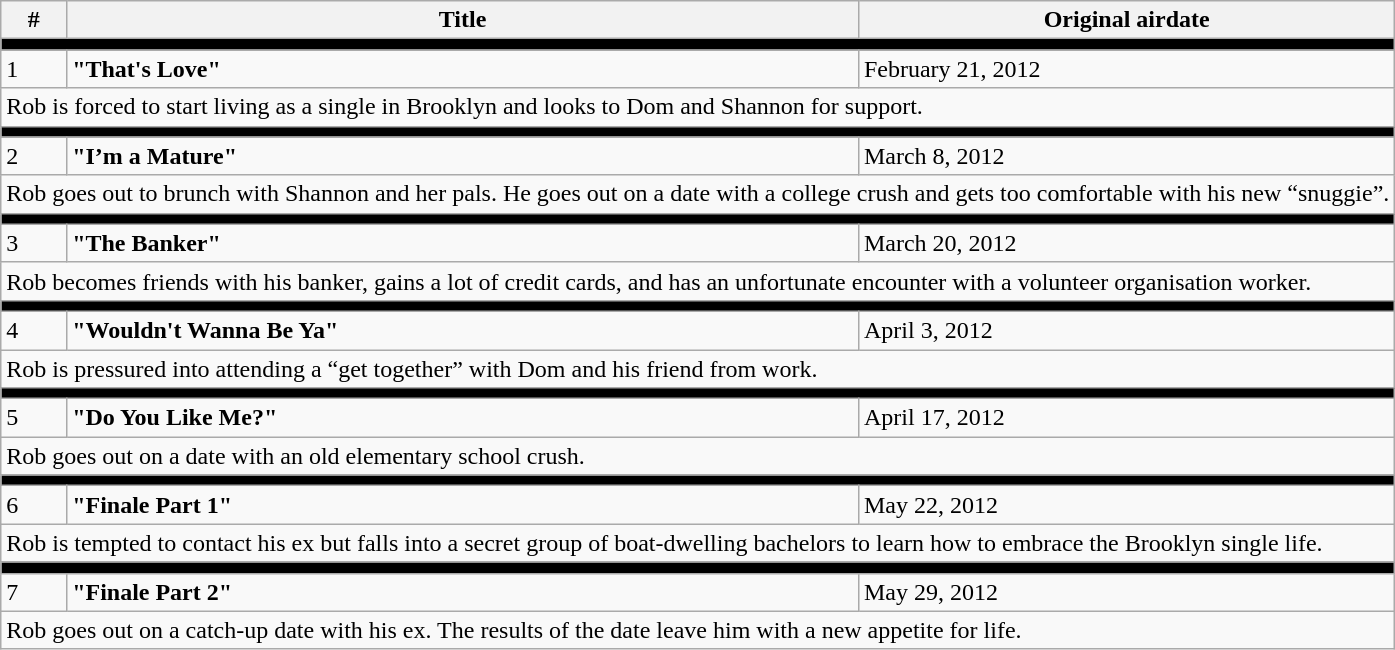<table class="wikitable">
<tr>
<th>#</th>
<th>Title</th>
<th>Original airdate</th>
</tr>
<tr>
<td colspan="4" bgcolor="#000000"></td>
</tr>
<tr>
<td>1</td>
<td><strong>"That's Love"</strong></td>
<td>February 21, 2012</td>
</tr>
<tr>
<td colspan="4">Rob is forced to start living as a single in Brooklyn and looks to Dom and Shannon for support.</td>
</tr>
<tr>
<td colspan="4" bgcolor="#000000"></td>
</tr>
<tr>
<td>2</td>
<td><strong>"I’m a Mature"</strong></td>
<td>March 8, 2012</td>
</tr>
<tr>
<td colspan="4">Rob goes out to brunch with Shannon and her pals. He goes out on a date with a college crush and gets too comfortable with his new “snuggie”.</td>
</tr>
<tr>
<td colspan="4" bgcolor="#000000"></td>
</tr>
<tr>
<td>3</td>
<td><strong>"The Banker"</strong></td>
<td>March 20, 2012</td>
</tr>
<tr>
<td colspan="4">Rob becomes friends with his banker, gains a lot of credit cards, and has an unfortunate encounter with a volunteer organisation worker.</td>
</tr>
<tr>
<td colspan="4" bgcolor="#000000"></td>
</tr>
<tr>
<td>4</td>
<td><strong>"Wouldn't Wanna Be Ya"</strong></td>
<td>April 3, 2012</td>
</tr>
<tr>
<td colspan="4">Rob is pressured into attending a “get together” with Dom and his friend from work.</td>
</tr>
<tr>
<td colspan="4" bgcolor="#000000"></td>
</tr>
<tr>
<td>5</td>
<td><strong>"Do You Like Me?"</strong></td>
<td>April 17, 2012</td>
</tr>
<tr>
<td colspan="4">Rob goes out on a date with an old elementary school crush.</td>
</tr>
<tr>
<td colspan="4" bgcolor="#000000"></td>
</tr>
<tr>
<td>6</td>
<td><strong>"Finale Part 1"</strong></td>
<td>May 22, 2012</td>
</tr>
<tr>
<td colspan="4">Rob is tempted to contact his ex but falls into a secret group of boat-dwelling bachelors to learn how to embrace the Brooklyn single life.</td>
</tr>
<tr>
<td colspan="4" bgcolor="#000000"></td>
</tr>
<tr>
<td>7</td>
<td><strong>"Finale Part 2"</strong></td>
<td>May 29, 2012</td>
</tr>
<tr>
<td colspan="4">Rob goes out on a catch-up date with his ex. The results of the date leave him with a new appetite for life.</td>
</tr>
</table>
